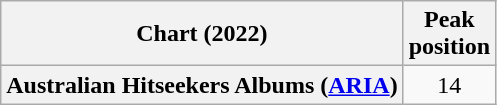<table class="wikitable plainrowheaders" style="text-align:center">
<tr>
<th scope="col">Chart (2022)</th>
<th scope="col">Peak<br>position</th>
</tr>
<tr>
<th scope="row">Australian Hitseekers Albums (<a href='#'>ARIA</a>)</th>
<td>14</td>
</tr>
</table>
